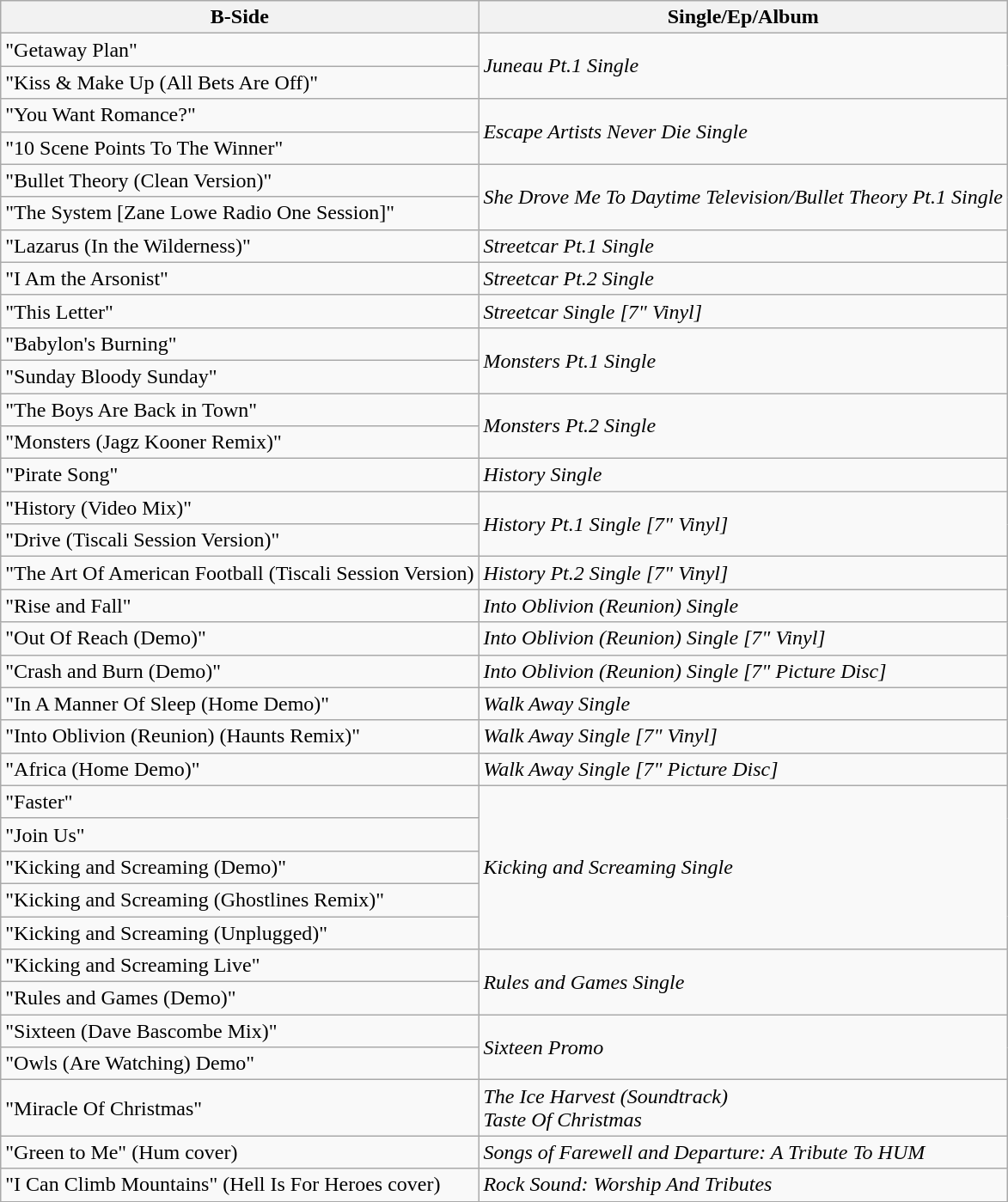<table class="wikitable">
<tr>
<th>B-Side</th>
<th>Single/Ep/Album</th>
</tr>
<tr>
<td>"Getaway Plan"</td>
<td rowspan="2"><em>Juneau Pt.1 Single</em></td>
</tr>
<tr>
<td>"Kiss & Make Up (All Bets Are Off)"</td>
</tr>
<tr>
<td>"You Want Romance?"</td>
<td rowspan="2"><em>Escape Artists Never Die Single</em></td>
</tr>
<tr>
<td>"10 Scene Points To The Winner"</td>
</tr>
<tr>
<td>"Bullet Theory (Clean Version)"</td>
<td rowspan="2"><em>She Drove Me To Daytime Television/Bullet Theory Pt.1 Single</em></td>
</tr>
<tr>
<td>"The System [Zane Lowe Radio One Session]"</td>
</tr>
<tr>
<td>"Lazarus (In the Wilderness)"</td>
<td><em>Streetcar Pt.1 Single</em></td>
</tr>
<tr>
<td>"I Am the Arsonist"</td>
<td><em>Streetcar Pt.2 Single</em></td>
</tr>
<tr>
<td>"This Letter"</td>
<td><em>Streetcar Single [7" Vinyl]</em></td>
</tr>
<tr>
<td>"Babylon's Burning"</td>
<td rowspan="2"><em>Monsters Pt.1 Single</em></td>
</tr>
<tr>
<td>"Sunday Bloody Sunday"</td>
</tr>
<tr>
<td>"The Boys Are Back in Town"</td>
<td rowspan="2"><em>Monsters Pt.2 Single</em></td>
</tr>
<tr>
<td>"Monsters (Jagz Kooner Remix)"</td>
</tr>
<tr>
<td>"Pirate Song"</td>
<td><em>History Single</em></td>
</tr>
<tr>
<td>"History (Video Mix)"</td>
<td rowspan="2"><em>History Pt.1 Single [7" Vinyl]</em></td>
</tr>
<tr>
<td>"Drive (Tiscali Session Version)"</td>
</tr>
<tr>
<td>"The Art Of American Football (Tiscali Session Version)</td>
<td><em>History Pt.2 Single [7" Vinyl]</em></td>
</tr>
<tr>
<td>"Rise and Fall"</td>
<td><em>Into Oblivion (Reunion) Single</em></td>
</tr>
<tr>
<td>"Out Of Reach (Demo)"</td>
<td><em>Into Oblivion (Reunion) Single [7" Vinyl]</em></td>
</tr>
<tr>
<td>"Crash and Burn (Demo)"</td>
<td><em>Into Oblivion (Reunion) Single [7" Picture Disc]</em></td>
</tr>
<tr>
<td>"In A Manner Of Sleep (Home Demo)"</td>
<td><em>Walk Away Single</em></td>
</tr>
<tr>
<td>"Into Oblivion (Reunion) (Haunts Remix)"</td>
<td><em>Walk Away Single [7" Vinyl]</em></td>
</tr>
<tr>
<td>"Africa (Home Demo)"</td>
<td><em>Walk Away Single [7" Picture Disc]</em></td>
</tr>
<tr>
<td>"Faster"</td>
<td rowspan="5"><em>Kicking and Screaming Single</em></td>
</tr>
<tr>
<td>"Join Us"</td>
</tr>
<tr>
<td>"Kicking and Screaming (Demo)"</td>
</tr>
<tr>
<td>"Kicking and Screaming (Ghostlines Remix)"</td>
</tr>
<tr>
<td>"Kicking and Screaming (Unplugged)"</td>
</tr>
<tr>
<td>"Kicking and Screaming Live"</td>
<td rowspan="2"><em>Rules and Games Single</em></td>
</tr>
<tr>
<td>"Rules and Games (Demo)"</td>
</tr>
<tr>
<td>"Sixteen (Dave Bascombe Mix)"</td>
<td rowspan="2"><em>Sixteen Promo</em></td>
</tr>
<tr>
<td>"Owls (Are Watching) Demo"</td>
</tr>
<tr>
<td>"Miracle Of Christmas"</td>
<td><em>The Ice Harvest (Soundtrack)</em><br><em>Taste Of Christmas</em></td>
</tr>
<tr>
<td>"Green to Me" (Hum cover)</td>
<td><em>Songs of Farewell and Departure: A Tribute To HUM</em></td>
</tr>
<tr>
<td>"I Can Climb Mountains" (Hell Is For Heroes cover)</td>
<td><em>Rock Sound: Worship And Tributes</em></td>
</tr>
<tr>
</tr>
</table>
